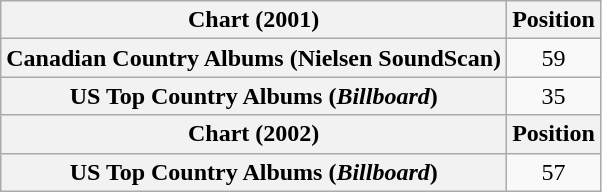<table class="wikitable plainrowheaders" style="text-align:center">
<tr>
<th scope="col">Chart (2001)</th>
<th scope="col">Position</th>
</tr>
<tr>
<th scope="row">Canadian Country Albums (Nielsen SoundScan)</th>
<td>59</td>
</tr>
<tr>
<th scope="row">US Top Country Albums (<em>Billboard</em>)</th>
<td>35</td>
</tr>
<tr>
<th scope="col">Chart (2002)</th>
<th scope="col">Position</th>
</tr>
<tr>
<th scope="row">US Top Country Albums (<em>Billboard</em>)</th>
<td>57</td>
</tr>
</table>
